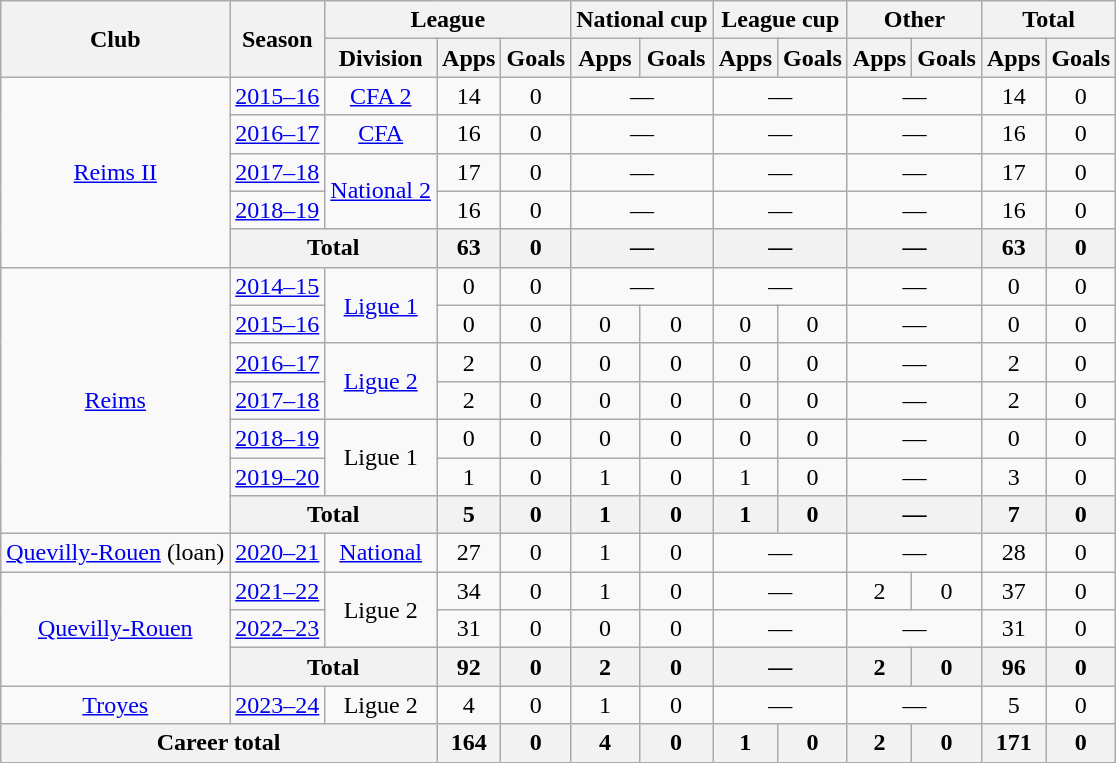<table class="wikitable" style="text-align:center">
<tr>
<th rowspan="2">Club</th>
<th rowspan="2">Season</th>
<th colspan="3">League</th>
<th colspan="2">National cup</th>
<th colspan="2">League cup</th>
<th colspan="2">Other</th>
<th colspan="2">Total</th>
</tr>
<tr>
<th>Division</th>
<th>Apps</th>
<th>Goals</th>
<th>Apps</th>
<th>Goals</th>
<th>Apps</th>
<th>Goals</th>
<th>Apps</th>
<th>Goals</th>
<th>Apps</th>
<th>Goals</th>
</tr>
<tr>
<td rowspan="5"><a href='#'>Reims II</a></td>
<td><a href='#'>2015–16</a></td>
<td><a href='#'>CFA 2</a></td>
<td>14</td>
<td>0</td>
<td colspan="2">—</td>
<td colspan="2">—</td>
<td colspan="2">—</td>
<td>14</td>
<td>0</td>
</tr>
<tr>
<td><a href='#'>2016–17</a></td>
<td><a href='#'>CFA</a></td>
<td>16</td>
<td>0</td>
<td colspan="2">—</td>
<td colspan="2">—</td>
<td colspan="2">—</td>
<td>16</td>
<td>0</td>
</tr>
<tr>
<td><a href='#'>2017–18</a></td>
<td rowspan="2"><a href='#'>National 2</a></td>
<td>17</td>
<td>0</td>
<td colspan="2">—</td>
<td colspan="2">—</td>
<td colspan="2">—</td>
<td>17</td>
<td>0</td>
</tr>
<tr>
<td><a href='#'>2018–19</a></td>
<td>16</td>
<td>0</td>
<td colspan="2">—</td>
<td colspan="2">—</td>
<td colspan="2">—</td>
<td>16</td>
<td>0</td>
</tr>
<tr>
<th colspan="2">Total</th>
<th>63</th>
<th>0</th>
<th colspan="2">—</th>
<th colspan="2">—</th>
<th colspan="2">—</th>
<th>63</th>
<th>0</th>
</tr>
<tr>
<td rowspan="7"><a href='#'>Reims</a></td>
<td><a href='#'>2014–15</a></td>
<td rowspan="2"><a href='#'>Ligue 1</a></td>
<td>0</td>
<td>0</td>
<td colspan="2">—</td>
<td colspan="2">—</td>
<td colspan="2">—</td>
<td>0</td>
<td>0</td>
</tr>
<tr>
<td><a href='#'>2015–16</a></td>
<td>0</td>
<td>0</td>
<td>0</td>
<td>0</td>
<td>0</td>
<td>0</td>
<td colspan="2">—</td>
<td>0</td>
<td>0</td>
</tr>
<tr>
<td><a href='#'>2016–17</a></td>
<td rowspan="2"><a href='#'>Ligue 2</a></td>
<td>2</td>
<td>0</td>
<td>0</td>
<td>0</td>
<td>0</td>
<td>0</td>
<td colspan="2">—</td>
<td>2</td>
<td>0</td>
</tr>
<tr>
<td><a href='#'>2017–18</a></td>
<td>2</td>
<td>0</td>
<td>0</td>
<td>0</td>
<td>0</td>
<td>0</td>
<td colspan="2">—</td>
<td>2</td>
<td>0</td>
</tr>
<tr>
<td><a href='#'>2018–19</a></td>
<td rowspan="2">Ligue 1</td>
<td>0</td>
<td>0</td>
<td>0</td>
<td>0</td>
<td>0</td>
<td>0</td>
<td colspan="2">—</td>
<td>0</td>
<td>0</td>
</tr>
<tr>
<td><a href='#'>2019–20</a></td>
<td>1</td>
<td>0</td>
<td>1</td>
<td>0</td>
<td>1</td>
<td>0</td>
<td colspan="2">—</td>
<td>3</td>
<td>0</td>
</tr>
<tr>
<th colspan="2">Total</th>
<th>5</th>
<th>0</th>
<th>1</th>
<th>0</th>
<th>1</th>
<th>0</th>
<th colspan="2">—</th>
<th>7</th>
<th>0</th>
</tr>
<tr>
<td><a href='#'>Quevilly-Rouen</a> (loan)</td>
<td><a href='#'>2020–21</a></td>
<td><a href='#'>National</a></td>
<td>27</td>
<td>0</td>
<td>1</td>
<td>0</td>
<td colspan="2">—</td>
<td colspan="2">—</td>
<td>28</td>
<td>0</td>
</tr>
<tr>
<td rowspan="3"><a href='#'>Quevilly-Rouen</a></td>
<td><a href='#'>2021–22</a></td>
<td rowspan="2">Ligue 2</td>
<td>34</td>
<td>0</td>
<td>1</td>
<td>0</td>
<td colspan="2">—</td>
<td>2</td>
<td>0</td>
<td>37</td>
<td>0</td>
</tr>
<tr>
<td><a href='#'>2022–23</a></td>
<td>31</td>
<td>0</td>
<td>0</td>
<td>0</td>
<td colspan="2">—</td>
<td colspan="2">—</td>
<td>31</td>
<td>0</td>
</tr>
<tr>
<th colspan="2">Total</th>
<th>92</th>
<th>0</th>
<th>2</th>
<th>0</th>
<th colspan="2">—</th>
<th>2</th>
<th>0</th>
<th>96</th>
<th>0</th>
</tr>
<tr>
<td><a href='#'>Troyes</a></td>
<td><a href='#'>2023–24</a></td>
<td>Ligue 2</td>
<td>4</td>
<td>0</td>
<td>1</td>
<td>0</td>
<td colspan="2">—</td>
<td colspan="2">—</td>
<td>5</td>
<td>0</td>
</tr>
<tr>
<th colspan="3">Career total</th>
<th>164</th>
<th>0</th>
<th>4</th>
<th>0</th>
<th>1</th>
<th>0</th>
<th>2</th>
<th>0</th>
<th>171</th>
<th>0</th>
</tr>
</table>
